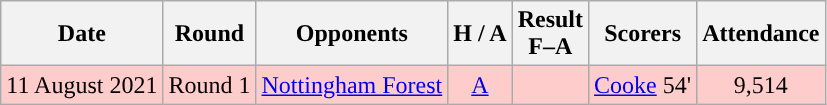<table class="wikitable" style="text-align:center">
<tr>
<th>Date</th>
<th>Round</th>
<th>Opponents</th>
<th>H / A</th>
<th>Result<br>F–A</th>
<th>Scorers</th>
<th>Attendance</th>
</tr>
<tr bgcolor="#ffcccc">
<td>11 August 2021</td>
<td>Round 1</td>
<td><a href='#'>Nottingham Forest</a></td>
<td><a href='#'>A</a></td>
<td></td>
<td><a href='#'>Cooke</a> 54'</td>
<td>9,514</td>
</tr>
</table>
